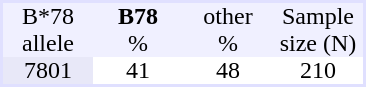<table border="0" cellspacing="0" cellpadding="0" align="left" style="text-align:center; background:#ffffff; margin-right: 2em; border:2px #e0e0ff solid;">
<tr style="background:#f0f0ff">
<td style="width:60px">B*78</td>
<td style="width:60px"><strong>B78</strong></td>
<td style="width:60px">other</td>
<td style="width:60px">Sample</td>
</tr>
<tr style="background:#f0f0ff">
<td>allele</td>
<td>%</td>
<td>%</td>
<td>size (N)</td>
</tr>
<tr>
<td style = "background:#e8e8f8">7801</td>
<td>41</td>
<td>48</td>
<td>210</td>
</tr>
</table>
